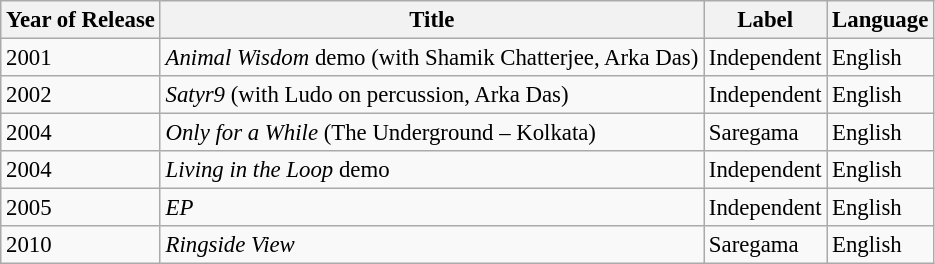<table class="wikitable" style="font-size: 95%;">
<tr>
<th>Year of Release</th>
<th>Title</th>
<th>Label</th>
<th>Language</th>
</tr>
<tr>
<td>2001</td>
<td><em>Animal Wisdom</em> demo (with Shamik Chatterjee, Arka Das)</td>
<td>Independent</td>
<td>English</td>
</tr>
<tr>
<td>2002</td>
<td><em>Satyr9</em> (with Ludo on percussion, Arka Das)</td>
<td>Independent</td>
<td>English</td>
</tr>
<tr>
<td>2004</td>
<td><em>Only for a While</em> (The Underground – Kolkata)</td>
<td>Saregama</td>
<td>English</td>
</tr>
<tr>
<td>2004</td>
<td><em>Living in the Loop</em> demo</td>
<td>Independent</td>
<td>English</td>
</tr>
<tr>
<td>2005</td>
<td><em>EP</em></td>
<td>Independent</td>
<td>English</td>
</tr>
<tr>
<td>2010</td>
<td><em>Ringside View</em></td>
<td>Saregama</td>
<td>English</td>
</tr>
</table>
